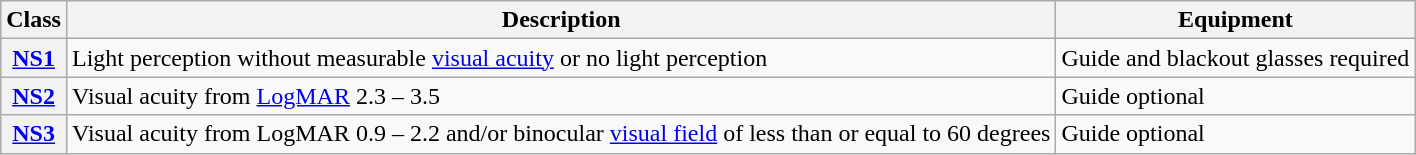<table class="wikitable plainrowheaders">
<tr>
<th scope="col">Class</th>
<th scope="col">Description</th>
<th scope="col">Equipment</th>
</tr>
<tr>
<th scope="row"><a href='#'>NS1</a></th>
<td>Light perception without measurable <a href='#'>visual acuity</a> or no light perception</td>
<td>Guide and blackout glasses required</td>
</tr>
<tr>
<th scope="row"><a href='#'>NS2</a></th>
<td>Visual acuity from <a href='#'>LogMAR</a> 2.3 – 3.5</td>
<td>Guide optional</td>
</tr>
<tr>
<th scope="row"><a href='#'>NS3</a></th>
<td>Visual acuity from LogMAR 0.9 – 2.2 and/or binocular <a href='#'>visual field</a> of less than or equal to 60 degrees</td>
<td>Guide optional</td>
</tr>
</table>
